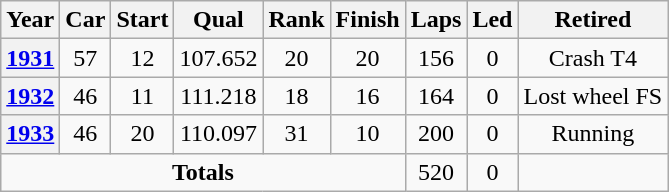<table class="wikitable" style="text-align:center">
<tr>
<th>Year</th>
<th>Car</th>
<th>Start</th>
<th>Qual</th>
<th>Rank</th>
<th>Finish</th>
<th>Laps</th>
<th>Led</th>
<th>Retired</th>
</tr>
<tr>
<th><a href='#'>1931</a></th>
<td>57</td>
<td>12</td>
<td>107.652</td>
<td>20</td>
<td>20</td>
<td>156</td>
<td>0</td>
<td>Crash T4</td>
</tr>
<tr>
<th><a href='#'>1932</a></th>
<td>46</td>
<td>11</td>
<td>111.218</td>
<td>18</td>
<td>16</td>
<td>164</td>
<td>0</td>
<td>Lost wheel FS</td>
</tr>
<tr>
<th><a href='#'>1933</a></th>
<td>46</td>
<td>20</td>
<td>110.097</td>
<td>31</td>
<td>10</td>
<td>200</td>
<td>0</td>
<td>Running</td>
</tr>
<tr>
<td colspan=6><strong>Totals</strong></td>
<td>520</td>
<td>0</td>
<td></td>
</tr>
</table>
